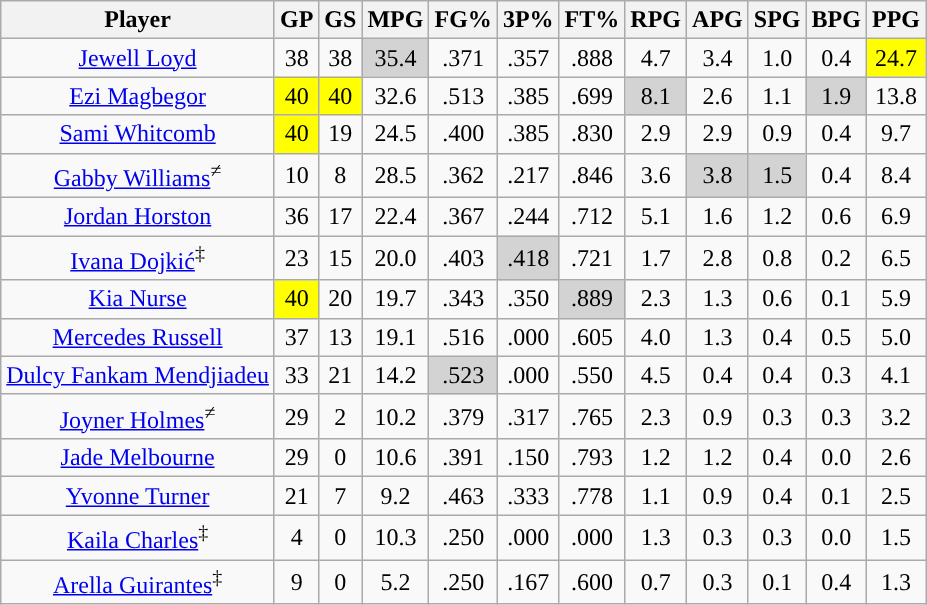<table class="wikitable sortable" style="text-align:center;">
<tr>
<th>Player</th>
<th>GP</th>
<th>GS</th>
<th>MPG</th>
<th>FG%</th>
<th>3P%</th>
<th>FT%</th>
<th>RPG</th>
<th>APG</th>
<th>SPG</th>
<th>BPG</th>
<th>PPG</th>
</tr>
<tr>
<td><a href='#'>Jewell Loyd</a></td>
<td>38</td>
<td>38</td>
<td style="background:#D3D3D3;">35.4</td>
<td>.371</td>
<td>.357</td>
<td>.888</td>
<td>4.7</td>
<td>3.4</td>
<td>1.0</td>
<td>0.4</td>
<td style="background:yellow;">24.7</td>
</tr>
<tr>
<td><a href='#'>Ezi Magbegor</a></td>
<td style="background:yellow;">40</td>
<td style="background:yellow;">40</td>
<td>32.6</td>
<td>.513</td>
<td>.385</td>
<td>.699</td>
<td style="background:#D3D3D3;">8.1</td>
<td>2.6</td>
<td>1.1</td>
<td style="background:#D3D3D3;">1.9</td>
<td>13.8</td>
</tr>
<tr>
<td><a href='#'>Sami Whitcomb</a></td>
<td style="background:yellow;">40</td>
<td>19</td>
<td>24.5</td>
<td>.400</td>
<td>.385</td>
<td>.830</td>
<td>2.9</td>
<td>2.9</td>
<td>0.9</td>
<td>0.4</td>
<td>9.7</td>
</tr>
<tr>
<td><a href='#'>Gabby Williams</a><sup>≠</sup></td>
<td>10</td>
<td>8</td>
<td>28.5</td>
<td>.362</td>
<td>.217</td>
<td>.846</td>
<td>3.6</td>
<td style="background:#D3D3D3;">3.8</td>
<td style="background:#D3D3D3;">1.5</td>
<td>0.4</td>
<td>8.4</td>
</tr>
<tr>
<td><a href='#'>Jordan Horston</a></td>
<td>36</td>
<td>17</td>
<td>22.4</td>
<td>.367</td>
<td>.244</td>
<td>.712</td>
<td>5.1</td>
<td>1.6</td>
<td>1.2</td>
<td>0.6</td>
<td>6.9</td>
</tr>
<tr>
<td><a href='#'>Ivana Dojkić</a><sup>‡</sup></td>
<td>23</td>
<td>15</td>
<td>20.0</td>
<td>.403</td>
<td style="background:#D3D3D3;">.418</td>
<td>.721</td>
<td>1.7</td>
<td>2.8</td>
<td>0.8</td>
<td>0.2</td>
<td>6.5</td>
</tr>
<tr>
<td><a href='#'>Kia Nurse</a></td>
<td style="background:yellow;">40</td>
<td>20</td>
<td>19.7</td>
<td>.343</td>
<td>.350</td>
<td style="background:#D3D3D3;">.889</td>
<td>2.3</td>
<td>1.3</td>
<td>0.6</td>
<td>0.1</td>
<td>5.9</td>
</tr>
<tr>
<td><a href='#'>Mercedes Russell</a></td>
<td>37</td>
<td>13</td>
<td>19.1</td>
<td>.516</td>
<td>.000</td>
<td>.605</td>
<td>4.0</td>
<td>1.3</td>
<td>0.4</td>
<td>0.5</td>
<td>5.0</td>
</tr>
<tr>
<td><a href='#'>Dulcy Fankam Mendjiadeu</a></td>
<td>33</td>
<td>21</td>
<td>14.2</td>
<td style="background:#D3D3D3;">.523</td>
<td>.000</td>
<td>.550</td>
<td>4.5</td>
<td>0.4</td>
<td>0.4</td>
<td>0.3</td>
<td>4.1</td>
</tr>
<tr>
<td><a href='#'>Joyner Holmes</a><sup>≠</sup></td>
<td>29</td>
<td>2</td>
<td>10.2</td>
<td>.379</td>
<td>.317</td>
<td>.765</td>
<td>2.3</td>
<td>0.9</td>
<td>0.3</td>
<td>0.3</td>
<td>3.2</td>
</tr>
<tr>
<td><a href='#'>Jade Melbourne</a></td>
<td>29</td>
<td>0</td>
<td>10.6</td>
<td>.391</td>
<td>.150</td>
<td>.793</td>
<td>1.2</td>
<td>1.2</td>
<td>0.4</td>
<td>0.0</td>
<td>2.6</td>
</tr>
<tr>
<td><a href='#'>Yvonne Turner</a></td>
<td>21</td>
<td>7</td>
<td>9.2</td>
<td>.463</td>
<td>.333</td>
<td>.778</td>
<td>1.1</td>
<td>0.9</td>
<td>0.4</td>
<td>0.1</td>
<td>2.5</td>
</tr>
<tr>
<td><a href='#'>Kaila Charles</a><sup>‡</sup></td>
<td>4</td>
<td>0</td>
<td>10.3</td>
<td>.250</td>
<td>.000</td>
<td>.000</td>
<td>1.3</td>
<td>0.3</td>
<td>0.3</td>
<td>0.0</td>
<td>1.5</td>
</tr>
<tr>
<td><a href='#'>Arella Guirantes</a><sup>‡</sup></td>
<td>9</td>
<td>0</td>
<td>5.2</td>
<td>.250</td>
<td>.167</td>
<td>.600</td>
<td>0.7</td>
<td>0.3</td>
<td>0.1</td>
<td>0.4</td>
<td>1.3</td>
</tr>
</table>
